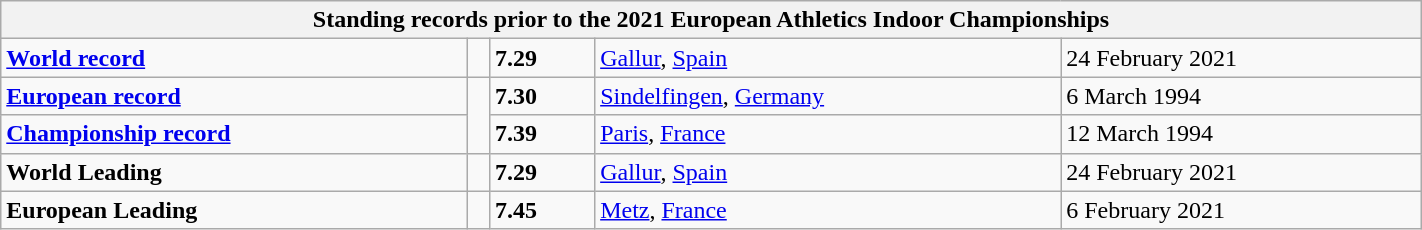<table class="wikitable" width=75%>
<tr>
<th colspan="5">Standing records prior to the 2021 European Athletics Indoor Championships</th>
</tr>
<tr>
<td><strong><a href='#'>World record</a></strong></td>
<td></td>
<td><strong>7.29 </strong></td>
<td><a href='#'>Gallur</a>, <a href='#'>Spain</a></td>
<td>24 February 2021</td>
</tr>
<tr>
<td><strong><a href='#'>European record</a></strong></td>
<td rowspan="2"></td>
<td><strong>7.30</strong></td>
<td><a href='#'>Sindelfingen</a>, <a href='#'>Germany</a></td>
<td>6 March 1994</td>
</tr>
<tr>
<td><strong><a href='#'>Championship record</a></strong></td>
<td><strong>7.39</strong></td>
<td><a href='#'>Paris</a>, <a href='#'>France</a></td>
<td>12 March 1994</td>
</tr>
<tr>
<td><strong>World Leading</strong></td>
<td></td>
<td><strong>7.29 </strong></td>
<td><a href='#'>Gallur</a>, <a href='#'>Spain</a></td>
<td>24 February 2021</td>
</tr>
<tr>
<td><strong>European Leading</strong></td>
<td></td>
<td><strong>7.45</strong></td>
<td><a href='#'>Metz</a>, <a href='#'>France</a></td>
<td>6 February 2021</td>
</tr>
</table>
